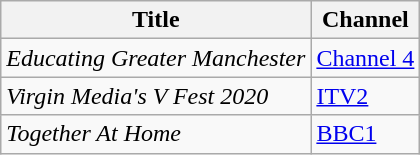<table class="wikitable">
<tr>
<th>Title</th>
<th>Channel</th>
</tr>
<tr>
<td><em>Educating Greater Manchester</em></td>
<td><a href='#'>Channel 4</a></td>
</tr>
<tr>
<td><em>Virgin Media's V Fest 2020</em></td>
<td><a href='#'>ITV2</a></td>
</tr>
<tr>
<td><em>Together At Home</em></td>
<td><a href='#'>BBC1</a></td>
</tr>
</table>
